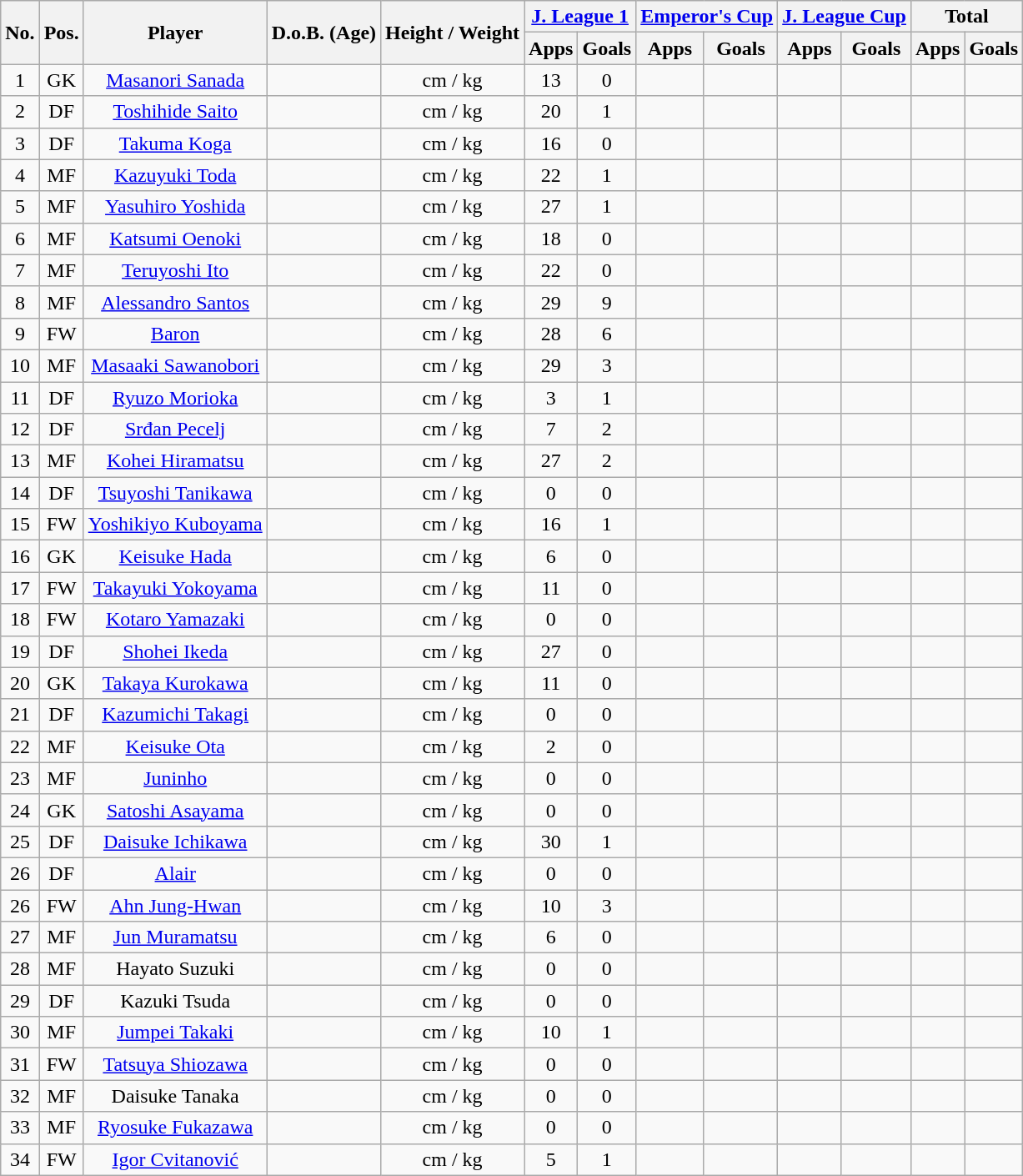<table class="wikitable" style="text-align:center;">
<tr>
<th rowspan="2">No.</th>
<th rowspan="2">Pos.</th>
<th rowspan="2">Player</th>
<th rowspan="2">D.o.B. (Age)</th>
<th rowspan="2">Height / Weight</th>
<th colspan="2"><a href='#'>J. League 1</a></th>
<th colspan="2"><a href='#'>Emperor's Cup</a></th>
<th colspan="2"><a href='#'>J. League Cup</a></th>
<th colspan="2">Total</th>
</tr>
<tr>
<th>Apps</th>
<th>Goals</th>
<th>Apps</th>
<th>Goals</th>
<th>Apps</th>
<th>Goals</th>
<th>Apps</th>
<th>Goals</th>
</tr>
<tr>
<td>1</td>
<td>GK</td>
<td><a href='#'>Masanori Sanada</a></td>
<td></td>
<td>cm / kg</td>
<td>13</td>
<td>0</td>
<td></td>
<td></td>
<td></td>
<td></td>
<td></td>
<td></td>
</tr>
<tr>
<td>2</td>
<td>DF</td>
<td><a href='#'>Toshihide Saito</a></td>
<td></td>
<td>cm / kg</td>
<td>20</td>
<td>1</td>
<td></td>
<td></td>
<td></td>
<td></td>
<td></td>
<td></td>
</tr>
<tr>
<td>3</td>
<td>DF</td>
<td><a href='#'>Takuma Koga</a></td>
<td></td>
<td>cm / kg</td>
<td>16</td>
<td>0</td>
<td></td>
<td></td>
<td></td>
<td></td>
<td></td>
<td></td>
</tr>
<tr>
<td>4</td>
<td>MF</td>
<td><a href='#'>Kazuyuki Toda</a></td>
<td></td>
<td>cm / kg</td>
<td>22</td>
<td>1</td>
<td></td>
<td></td>
<td></td>
<td></td>
<td></td>
<td></td>
</tr>
<tr>
<td>5</td>
<td>MF</td>
<td><a href='#'>Yasuhiro Yoshida</a></td>
<td></td>
<td>cm / kg</td>
<td>27</td>
<td>1</td>
<td></td>
<td></td>
<td></td>
<td></td>
<td></td>
<td></td>
</tr>
<tr>
<td>6</td>
<td>MF</td>
<td><a href='#'>Katsumi Oenoki</a></td>
<td></td>
<td>cm / kg</td>
<td>18</td>
<td>0</td>
<td></td>
<td></td>
<td></td>
<td></td>
<td></td>
<td></td>
</tr>
<tr>
<td>7</td>
<td>MF</td>
<td><a href='#'>Teruyoshi Ito</a></td>
<td></td>
<td>cm / kg</td>
<td>22</td>
<td>0</td>
<td></td>
<td></td>
<td></td>
<td></td>
<td></td>
<td></td>
</tr>
<tr>
<td>8</td>
<td>MF</td>
<td><a href='#'>Alessandro Santos</a></td>
<td></td>
<td>cm / kg</td>
<td>29</td>
<td>9</td>
<td></td>
<td></td>
<td></td>
<td></td>
<td></td>
<td></td>
</tr>
<tr>
<td>9</td>
<td>FW</td>
<td><a href='#'>Baron</a></td>
<td></td>
<td>cm / kg</td>
<td>28</td>
<td>6</td>
<td></td>
<td></td>
<td></td>
<td></td>
<td></td>
<td></td>
</tr>
<tr>
<td>10</td>
<td>MF</td>
<td><a href='#'>Masaaki Sawanobori</a></td>
<td></td>
<td>cm / kg</td>
<td>29</td>
<td>3</td>
<td></td>
<td></td>
<td></td>
<td></td>
<td></td>
<td></td>
</tr>
<tr>
<td>11</td>
<td>DF</td>
<td><a href='#'>Ryuzo Morioka</a></td>
<td></td>
<td>cm / kg</td>
<td>3</td>
<td>1</td>
<td></td>
<td></td>
<td></td>
<td></td>
<td></td>
<td></td>
</tr>
<tr>
<td>12</td>
<td>DF</td>
<td><a href='#'>Srđan Pecelj</a></td>
<td></td>
<td>cm / kg</td>
<td>7</td>
<td>2</td>
<td></td>
<td></td>
<td></td>
<td></td>
<td></td>
<td></td>
</tr>
<tr>
<td>13</td>
<td>MF</td>
<td><a href='#'>Kohei Hiramatsu</a></td>
<td></td>
<td>cm / kg</td>
<td>27</td>
<td>2</td>
<td></td>
<td></td>
<td></td>
<td></td>
<td></td>
<td></td>
</tr>
<tr>
<td>14</td>
<td>DF</td>
<td><a href='#'>Tsuyoshi Tanikawa</a></td>
<td></td>
<td>cm / kg</td>
<td>0</td>
<td>0</td>
<td></td>
<td></td>
<td></td>
<td></td>
<td></td>
<td></td>
</tr>
<tr>
<td>15</td>
<td>FW</td>
<td><a href='#'>Yoshikiyo Kuboyama</a></td>
<td></td>
<td>cm / kg</td>
<td>16</td>
<td>1</td>
<td></td>
<td></td>
<td></td>
<td></td>
<td></td>
<td></td>
</tr>
<tr>
<td>16</td>
<td>GK</td>
<td><a href='#'>Keisuke Hada</a></td>
<td></td>
<td>cm / kg</td>
<td>6</td>
<td>0</td>
<td></td>
<td></td>
<td></td>
<td></td>
<td></td>
<td></td>
</tr>
<tr>
<td>17</td>
<td>FW</td>
<td><a href='#'>Takayuki Yokoyama</a></td>
<td></td>
<td>cm / kg</td>
<td>11</td>
<td>0</td>
<td></td>
<td></td>
<td></td>
<td></td>
<td></td>
<td></td>
</tr>
<tr>
<td>18</td>
<td>FW</td>
<td><a href='#'>Kotaro Yamazaki</a></td>
<td></td>
<td>cm / kg</td>
<td>0</td>
<td>0</td>
<td></td>
<td></td>
<td></td>
<td></td>
<td></td>
<td></td>
</tr>
<tr>
<td>19</td>
<td>DF</td>
<td><a href='#'>Shohei Ikeda</a></td>
<td></td>
<td>cm / kg</td>
<td>27</td>
<td>0</td>
<td></td>
<td></td>
<td></td>
<td></td>
<td></td>
<td></td>
</tr>
<tr>
<td>20</td>
<td>GK</td>
<td><a href='#'>Takaya Kurokawa</a></td>
<td></td>
<td>cm / kg</td>
<td>11</td>
<td>0</td>
<td></td>
<td></td>
<td></td>
<td></td>
<td></td>
<td></td>
</tr>
<tr>
<td>21</td>
<td>DF</td>
<td><a href='#'>Kazumichi Takagi</a></td>
<td></td>
<td>cm / kg</td>
<td>0</td>
<td>0</td>
<td></td>
<td></td>
<td></td>
<td></td>
<td></td>
<td></td>
</tr>
<tr>
<td>22</td>
<td>MF</td>
<td><a href='#'>Keisuke Ota</a></td>
<td></td>
<td>cm / kg</td>
<td>2</td>
<td>0</td>
<td></td>
<td></td>
<td></td>
<td></td>
<td></td>
<td></td>
</tr>
<tr>
<td>23</td>
<td>MF</td>
<td><a href='#'>Juninho</a></td>
<td></td>
<td>cm / kg</td>
<td>0</td>
<td>0</td>
<td></td>
<td></td>
<td></td>
<td></td>
<td></td>
<td></td>
</tr>
<tr>
<td>24</td>
<td>GK</td>
<td><a href='#'>Satoshi Asayama</a></td>
<td></td>
<td>cm / kg</td>
<td>0</td>
<td>0</td>
<td></td>
<td></td>
<td></td>
<td></td>
<td></td>
<td></td>
</tr>
<tr>
<td>25</td>
<td>DF</td>
<td><a href='#'>Daisuke Ichikawa</a></td>
<td></td>
<td>cm / kg</td>
<td>30</td>
<td>1</td>
<td></td>
<td></td>
<td></td>
<td></td>
<td></td>
<td></td>
</tr>
<tr>
<td>26</td>
<td>DF</td>
<td><a href='#'>Alair</a></td>
<td></td>
<td>cm / kg</td>
<td>0</td>
<td>0</td>
<td></td>
<td></td>
<td></td>
<td></td>
<td></td>
<td></td>
</tr>
<tr>
<td>26</td>
<td>FW</td>
<td><a href='#'>Ahn Jung-Hwan</a></td>
<td></td>
<td>cm / kg</td>
<td>10</td>
<td>3</td>
<td></td>
<td></td>
<td></td>
<td></td>
<td></td>
<td></td>
</tr>
<tr>
<td>27</td>
<td>MF</td>
<td><a href='#'>Jun Muramatsu</a></td>
<td></td>
<td>cm / kg</td>
<td>6</td>
<td>0</td>
<td></td>
<td></td>
<td></td>
<td></td>
<td></td>
<td></td>
</tr>
<tr>
<td>28</td>
<td>MF</td>
<td>Hayato Suzuki</td>
<td></td>
<td>cm / kg</td>
<td>0</td>
<td>0</td>
<td></td>
<td></td>
<td></td>
<td></td>
<td></td>
<td></td>
</tr>
<tr>
<td>29</td>
<td>DF</td>
<td>Kazuki Tsuda</td>
<td></td>
<td>cm / kg</td>
<td>0</td>
<td>0</td>
<td></td>
<td></td>
<td></td>
<td></td>
<td></td>
<td></td>
</tr>
<tr>
<td>30</td>
<td>MF</td>
<td><a href='#'>Jumpei Takaki</a></td>
<td></td>
<td>cm / kg</td>
<td>10</td>
<td>1</td>
<td></td>
<td></td>
<td></td>
<td></td>
<td></td>
<td></td>
</tr>
<tr>
<td>31</td>
<td>FW</td>
<td><a href='#'>Tatsuya Shiozawa</a></td>
<td></td>
<td>cm / kg</td>
<td>0</td>
<td>0</td>
<td></td>
<td></td>
<td></td>
<td></td>
<td></td>
<td></td>
</tr>
<tr>
<td>32</td>
<td>MF</td>
<td>Daisuke Tanaka</td>
<td></td>
<td>cm / kg</td>
<td>0</td>
<td>0</td>
<td></td>
<td></td>
<td></td>
<td></td>
<td></td>
<td></td>
</tr>
<tr>
<td>33</td>
<td>MF</td>
<td><a href='#'>Ryosuke Fukazawa</a></td>
<td></td>
<td>cm / kg</td>
<td>0</td>
<td>0</td>
<td></td>
<td></td>
<td></td>
<td></td>
<td></td>
<td></td>
</tr>
<tr>
<td>34</td>
<td>FW</td>
<td><a href='#'>Igor Cvitanović</a></td>
<td></td>
<td>cm / kg</td>
<td>5</td>
<td>1</td>
<td></td>
<td></td>
<td></td>
<td></td>
<td></td>
<td></td>
</tr>
</table>
